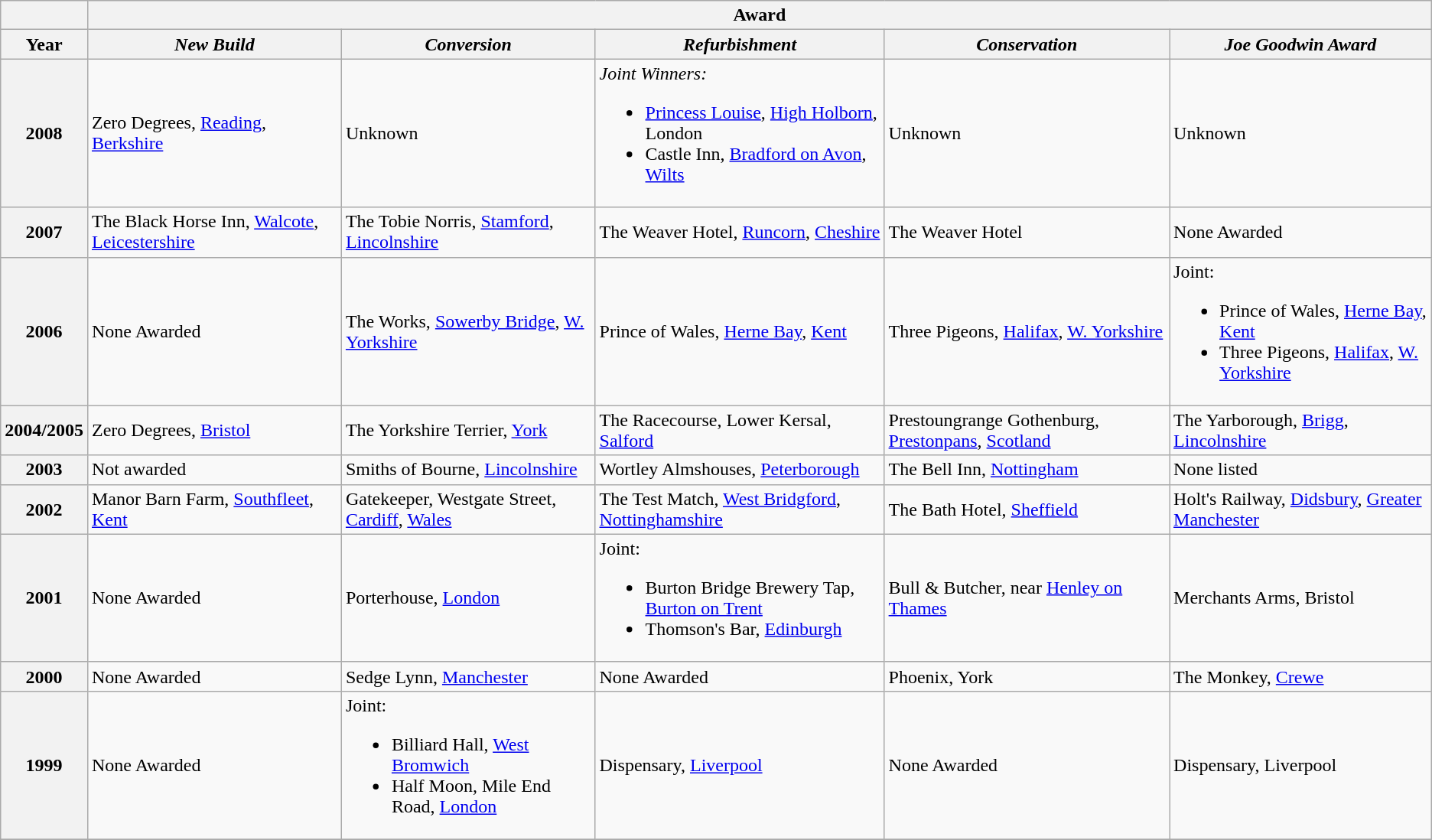<table class="wikitable">
<tr>
<th></th>
<th colspan=5>Award</th>
</tr>
<tr>
<th scope="col">Year</th>
<th scope="col"><em>New Build</em></th>
<th scope="col"><em>Conversion</em></th>
<th scope="col"><em>Refurbishment</em></th>
<th scope="col"><em>Conservation</em></th>
<th scope="col"><em>Joe Goodwin Award</em></th>
</tr>
<tr>
<th scope="row">2008</th>
<td>Zero Degrees, <a href='#'>Reading</a>, <a href='#'>Berkshire</a></td>
<td>Unknown</td>
<td><em>Joint Winners:</em><br><ul><li><a href='#'>Princess Louise</a>, <a href='#'>High Holborn</a>, London</li><li>Castle Inn, <a href='#'>Bradford on Avon</a>, <a href='#'>Wilts</a></li></ul></td>
<td>Unknown</td>
<td>Unknown</td>
</tr>
<tr>
<th scope="row">2007</th>
<td>The Black Horse Inn, <a href='#'>Walcote</a>, <a href='#'>Leicestershire</a></td>
<td>The Tobie Norris, <a href='#'>Stamford</a>, <a href='#'>Lincolnshire</a></td>
<td>The Weaver Hotel, <a href='#'>Runcorn</a>, <a href='#'>Cheshire</a></td>
<td>The Weaver Hotel</td>
<td>None Awarded</td>
</tr>
<tr>
<th scope="row">2006</th>
<td>None Awarded</td>
<td>The Works, <a href='#'>Sowerby Bridge</a>, <a href='#'>W. Yorkshire</a></td>
<td>Prince of Wales, <a href='#'>Herne Bay</a>, <a href='#'>Kent</a></td>
<td>Three Pigeons, <a href='#'>Halifax</a>, <a href='#'>W. Yorkshire</a></td>
<td>Joint:<br><ul><li>Prince of Wales, <a href='#'>Herne Bay</a>, <a href='#'>Kent</a></li><li>Three Pigeons, <a href='#'>Halifax</a>, <a href='#'>W. Yorkshire</a></li></ul></td>
</tr>
<tr>
<th scope="row">2004/2005</th>
<td>Zero Degrees, <a href='#'>Bristol</a></td>
<td>The Yorkshire Terrier, <a href='#'>York</a></td>
<td>The Racecourse, Lower Kersal, <a href='#'>Salford</a></td>
<td>Prestoungrange Gothenburg, <a href='#'>Prestonpans</a>, <a href='#'>Scotland</a></td>
<td>The Yarborough, <a href='#'>Brigg</a>, <a href='#'>Lincolnshire</a></td>
</tr>
<tr>
<th scope="row">2003</th>
<td>Not awarded</td>
<td>Smiths of Bourne, <a href='#'>Lincolnshire</a></td>
<td>Wortley Almshouses, <a href='#'>Peterborough</a></td>
<td>The Bell Inn, <a href='#'>Nottingham</a></td>
<td>None listed</td>
</tr>
<tr>
<th scope="row">2002</th>
<td>Manor Barn Farm, <a href='#'>Southfleet</a>, <a href='#'>Kent</a></td>
<td>Gatekeeper, Westgate Street, <a href='#'>Cardiff</a>, <a href='#'>Wales</a></td>
<td>The Test Match, <a href='#'>West Bridgford</a>, <a href='#'>Nottinghamshire</a></td>
<td>The Bath Hotel, <a href='#'>Sheffield</a></td>
<td>Holt's Railway, <a href='#'>Didsbury</a>, <a href='#'>Greater Manchester</a></td>
</tr>
<tr>
<th scope="row">2001</th>
<td>None Awarded</td>
<td>Porterhouse, <a href='#'>London</a></td>
<td>Joint:<br><ul><li>Burton Bridge Brewery Tap, <a href='#'>Burton on Trent</a></li><li>Thomson's Bar, <a href='#'>Edinburgh</a></li></ul></td>
<td>Bull & Butcher, near <a href='#'>Henley on Thames</a></td>
<td>Merchants Arms, Bristol</td>
</tr>
<tr>
<th scope="row">2000</th>
<td>None Awarded</td>
<td>Sedge Lynn, <a href='#'>Manchester</a></td>
<td>None Awarded</td>
<td>Phoenix, York</td>
<td>The Monkey, <a href='#'>Crewe</a></td>
</tr>
<tr>
<th scope="row">1999</th>
<td>None Awarded</td>
<td>Joint:<br><ul><li>Billiard Hall, <a href='#'>West Bromwich</a></li><li>Half Moon, Mile End Road, <a href='#'>London</a></li></ul></td>
<td>Dispensary, <a href='#'>Liverpool</a></td>
<td>None Awarded</td>
<td>Dispensary, Liverpool</td>
</tr>
<tr>
</tr>
</table>
